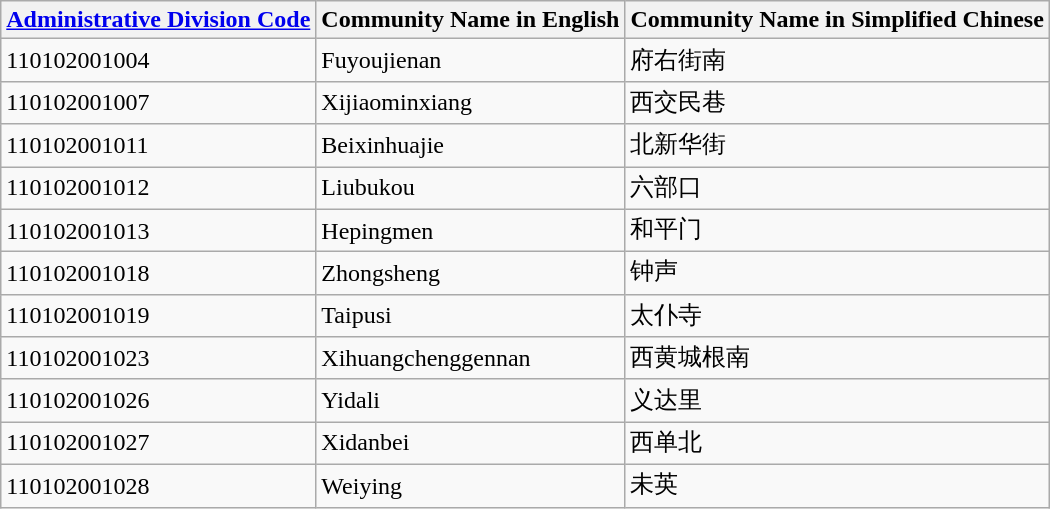<table class="wikitable sortable">
<tr>
<th><a href='#'>Administrative Division Code</a></th>
<th>Community Name in English</th>
<th>Community Name in Simplified Chinese</th>
</tr>
<tr>
<td>110102001004</td>
<td>Fuyoujienan</td>
<td>府右街南</td>
</tr>
<tr>
<td>110102001007</td>
<td>Xijiaominxiang</td>
<td>西交民巷</td>
</tr>
<tr>
<td>110102001011</td>
<td>Beixinhuajie</td>
<td>北新华街</td>
</tr>
<tr>
<td>110102001012</td>
<td>Liubukou</td>
<td>六部口</td>
</tr>
<tr>
<td>110102001013</td>
<td>Hepingmen</td>
<td>和平门</td>
</tr>
<tr>
<td>110102001018</td>
<td>Zhongsheng</td>
<td>钟声</td>
</tr>
<tr>
<td>110102001019</td>
<td>Taipusi</td>
<td>太仆寺</td>
</tr>
<tr>
<td>110102001023</td>
<td>Xihuangchenggennan</td>
<td>西黄城根南</td>
</tr>
<tr>
<td>110102001026</td>
<td>Yidali</td>
<td>义达里</td>
</tr>
<tr>
<td>110102001027</td>
<td>Xidanbei</td>
<td>西单北</td>
</tr>
<tr>
<td>110102001028</td>
<td>Weiying</td>
<td>未英</td>
</tr>
</table>
